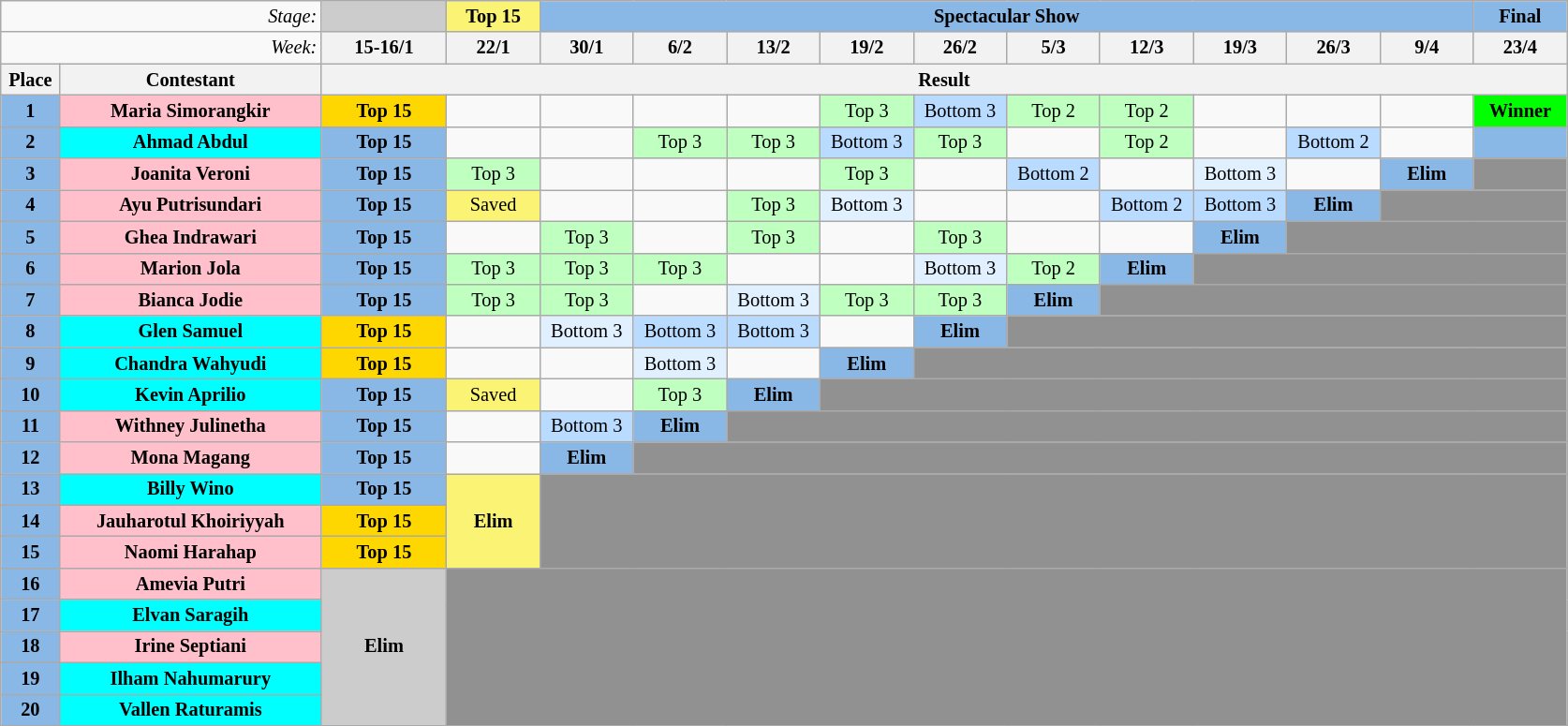<table class="wikitable" style="margin:1em auto; text-align:center; font-size:85%">
<tr>
<td colspan="2" style="text-align:right;"><em>Stage:</em></td>
<td width=8% style="background:#ccc;"></td>
<td style="background:#fbf373;"><strong>Top 15</strong></td>
<td colspan="10" style="background:#8ab8e6;"><strong>Spectacular Show</strong></td>
<td style="background:#8ab8e6;"><strong>Final</strong></td>
</tr>
<tr>
<td colspan="2" style="text-align:right;"><em>Week:</em></td>
<th style="width:50px;">15-16/1</th>
<th style="width:60px;">22/1</th>
<th style="width:60px;">30/1</th>
<th style="width:60px;">6/2</th>
<th style="width:60px;">13/2</th>
<th style="width:60px;">19/2</th>
<th style="width:60px;">26/2</th>
<th style="width:60px;">5/3</th>
<th style="width:60px;">12/3</th>
<th style="width:60px;">19/3</th>
<th style="width:60px;">26/3</th>
<th style="width:60px;">9/4</th>
<th style="width:60px;">23/4</th>
</tr>
<tr>
<th style="width:35px;">Place</th>
<th style="width:180px;">Contestant</th>
<th colspan="17">Result</th>
</tr>
<tr>
<td style="background:#8ab8e6;"><strong>1</strong></td>
<td style="background:pink;"><strong>Maria Simorangkir</strong></td>
<td style="background:gold;"><strong>Top 15</strong></td>
<td></td>
<td></td>
<td></td>
<td></td>
<td style="background:#bfffc0;">Top 3</td>
<td style="background:#b8dbff;">Bottom 3</td>
<td style="background:#bfffc0;">Top 2</td>
<td style="background:#bfffc0;">Top 2</td>
<td></td>
<td></td>
<td></td>
<td style="background:lime"><strong>Winner</strong></td>
</tr>
<tr>
<td style="background:#8ab8e6;"><strong>2</strong></td>
<td style="background:cyan;"><strong>Ahmad Abdul</strong></td>
<td style="background:#8ab8e6;"><strong>Top 15</strong></td>
<td></td>
<td></td>
<td style="background:#bfffc0;">Top 3</td>
<td style="background:#bfffc0;">Top 3</td>
<td style="background:#b8dbff;">Bottom 3</td>
<td style="background:#bfffc0;">Top 3</td>
<td></td>
<td style="background:#bfffc0;">Top 2</td>
<td></td>
<td style="background:#b8dbff;">Bottom 2</td>
<td></td>
<td style="background:#8ab8e6;"></td>
</tr>
<tr>
<td style="background:#8ab8e6;"><strong>3</strong></td>
<td style="background:pink;"><strong>Joanita Veroni</strong></td>
<td style="background:#8ab8e6;"><strong>Top 15</strong></td>
<td style="background:#bfffc0;">Top 3</td>
<td></td>
<td></td>
<td></td>
<td style="background:#bfffc0;">Top 3</td>
<td></td>
<td style="background:#b8dbff;">Bottom 2</td>
<td></td>
<td style="background:#e0f0ff;">Bottom 3</td>
<td></td>
<td style="background:#8ab8e6;"><strong>Elim</strong></td>
<td style="background:#919191;" colspan="90"></td>
</tr>
<tr>
<td style="background:#8ab8e6;"><strong>4</strong></td>
<td style="background:pink;"><strong>Ayu Putrisundari</strong></td>
<td style="background:#8ab8e6;"><strong>Top 15</strong></td>
<td style="background:#fbf373;">Saved</td>
<td></td>
<td></td>
<td style="background:#bfffc0;">Top 3</td>
<td style="background:#e0f0ff;">Bottom 3</td>
<td></td>
<td></td>
<td style="background:#b8dbff;">Bottom 2</td>
<td style="background:#b8dbff;">Bottom 3</td>
<td style="background:#8ab8e6;"><strong>Elim</strong></td>
<td style="background:#919191;" colspan="90"></td>
</tr>
<tr>
<td style="background:#8ab8e6;"><strong>5</strong></td>
<td style="background:pink;"><strong>Ghea Indrawari</strong></td>
<td style="background:#8ab8e6;"><strong>Top 15</strong></td>
<td></td>
<td style="background:#bfffc0;">Top 3</td>
<td></td>
<td style="background:#bfffc0;">Top 3</td>
<td></td>
<td style="background:#bfffc0;">Top 3</td>
<td></td>
<td></td>
<td style="background:#8ab8e6;"><strong>Elim</strong></td>
<td style="background:#919191;" colspan="90"></td>
</tr>
<tr>
<td style="background:#8ab8e6;"><strong>6</strong></td>
<td style="background:pink;"><strong>Marion Jola</strong></td>
<td style="background:#8ab8e6;"><strong>Top 15</strong></td>
<td style="background:#bfffc0;">Top 3</td>
<td style="background:#bfffc0;">Top 3</td>
<td style="background:#bfffc0;">Top 3</td>
<td></td>
<td></td>
<td style="background:#e0f0ff;">Bottom 3</td>
<td style="background:#bfffc0;">Top 2</td>
<td style="background:#8ab8e6;"><strong>Elim</strong></td>
<td style="background:#919191;" colspan="90"></td>
</tr>
<tr>
<td style="background:#8ab8e6;"><strong>7</strong></td>
<td style="background:pink;"><strong>Bianca Jodie</strong></td>
<td style="background:#8ab8e6;"><strong>Top 15</strong></td>
<td style="background:#bfffc0;">Top 3</td>
<td style="background:#bfffc0;">Top 3</td>
<td></td>
<td style="background:#e0f0ff;">Bottom 3</td>
<td style="background:#bfffc0;">Top 3</td>
<td style="background:#bfffc0;">Top 3</td>
<td style="background:#8ab8e6;"><strong>Elim</strong></td>
<td style="background:#919191;" colspan="90"></td>
</tr>
<tr>
<td style="background:#8ab8e6;"><strong>8</strong></td>
<td style="background:cyan;"><strong>Glen Samuel</strong></td>
<td style="background:gold;"><strong>Top 15</strong></td>
<td></td>
<td style="background:#e0f0ff;">Bottom 3</td>
<td style="background:#b8dbff;">Bottom 3</td>
<td style="background:#b8dbff;">Bottom 3</td>
<td></td>
<td style="background:#8ab8e6;"><strong>Elim</strong></td>
<td style="background:#919191;" colspan="90"></td>
</tr>
<tr>
<td style="background:#8ab8e6;"><strong>9</strong></td>
<td style="background:cyan;"><strong>Chandra Wahyudi</strong></td>
<td style="background:gold;"><strong>Top 15</strong></td>
<td></td>
<td></td>
<td style="background:#e0f0ff;">Bottom 3</td>
<td></td>
<td style="background:#8ab8e6;"><strong>Elim</strong></td>
<td style="background:#919191;" colspan="90"></td>
</tr>
<tr>
<td style="background:#8ab8e6;"><strong>10</strong></td>
<td style="background:cyan;"><strong>Kevin Aprilio</strong></td>
<td style="background:#8ab8e6;"><strong>Top 15</strong></td>
<td style="background:#fbf373;">Saved</td>
<td></td>
<td style="background:#bfffc0;">Top 3</td>
<td style="background:#8ab8e6;"><strong>Elim</strong></td>
<td style="background:#919191;" colspan="90"></td>
</tr>
<tr>
<td style="background:#8ab8e6;"><strong>11</strong></td>
<td style="background:pink;"><strong>Withney Julinetha</strong></td>
<td style="background:#8ab8e6;"><strong>Top 15</strong></td>
<td></td>
<td style="background:#b8dbff;">Bottom 3</td>
<td style="background:#8ab8e6;"><strong>Elim</strong></td>
<td style="background:#919191;" colspan="90"></td>
</tr>
<tr>
<td style="background:#8ab8e6;"><strong>12</strong></td>
<td style="background:pink;"><strong>Mona Magang</strong></td>
<td style="background:#8ab8e6;"><strong>Top 15</strong></td>
<td></td>
<td style="background:#8ab8e6;"><strong>Elim</strong></td>
<td style="background:#919191;" colspan="90"></td>
</tr>
<tr>
<td style="background:#8ab8e6;"><strong>13</strong></td>
<td style="background:cyan;"><strong>Billy Wino</strong></td>
<td style="background:#8ab8e6;"><strong>Top 15</strong></td>
<td style="background:#fbf373;" rowspan="3"><strong>Elim</strong></td>
<td style="background:#919191;" colspan="90" rowspan="3"></td>
</tr>
<tr>
<td style="background:#8ab8e6;"><strong>14</strong></td>
<td style="background:pink;"><strong>Jauharotul Khoiriyyah</strong></td>
<td style="background:gold;"><strong>Top 15</strong></td>
</tr>
<tr>
<td style="background:#8ab8e6;"><strong>15</strong></td>
<td style="background:pink;"><strong>Naomi Harahap</strong></td>
<td style="background:gold;"><strong>Top 15</strong></td>
</tr>
<tr>
<td style="background:#8ab8e6;"><strong>16</strong></td>
<td style="background:pink;"><strong>Amevia Putri</strong></td>
<td style="background:#ccc;" rowspan="5"><strong>Elim</strong></td>
<td style="background:#919191;" colspan="15" rowspan="5"></td>
</tr>
<tr>
<td style="background:#8ab8e6;"><strong>17</strong></td>
<td style="background:cyan;"><strong>Elvan Saragih</strong></td>
</tr>
<tr>
<td style="background:#8ab8e6;"><strong>18</strong></td>
<td style="background:pink;"><strong>Irine Septiani</strong></td>
</tr>
<tr>
<td style="background:#8ab8e6;"><strong>19</strong></td>
<td style="background:cyan;"><strong>Ilham Nahumarury</strong></td>
</tr>
<tr>
<td style="background:#8ab8e6;"><strong>20</strong></td>
<td style="background:cyan;"><strong>Vallen Raturamis</strong></td>
</tr>
</table>
